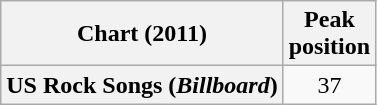<table class="wikitable sortable plainrowheaders" style="text-align:center;">
<tr>
<th scope="col">Chart (2011)</th>
<th scope="col">Peak<br>position</th>
</tr>
<tr>
<th scope="row">US Rock Songs (<em>Billboard</em>)</th>
<td>37</td>
</tr>
</table>
